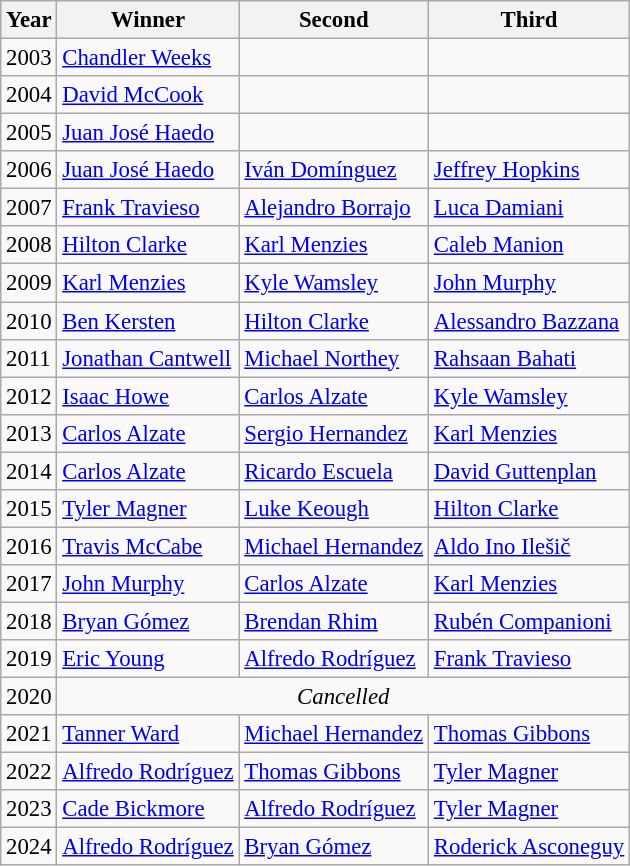<table class="wikitable" style="font-size:95%">
<tr>
<th>Year</th>
<th>Winner</th>
<th>Second</th>
<th>Third</th>
</tr>
<tr>
<td>2003</td>
<td> <a href='#'>Chandler Weeks</a></td>
<td></td>
<td></td>
</tr>
<tr>
<td>2004</td>
<td> <a href='#'>David McCook</a></td>
<td></td>
<td></td>
</tr>
<tr>
<td>2005</td>
<td> <a href='#'>Juan José Haedo</a></td>
<td></td>
<td></td>
</tr>
<tr>
<td>2006</td>
<td> <a href='#'>Juan José Haedo</a></td>
<td> <a href='#'>Iván Domínguez</a></td>
<td> <a href='#'>Jeffrey Hopkins</a></td>
</tr>
<tr>
<td>2007</td>
<td> <a href='#'>Frank Travieso</a></td>
<td> <a href='#'>Alejandro Borrajo</a></td>
<td> <a href='#'>Luca Damiani</a></td>
</tr>
<tr>
<td>2008</td>
<td> <a href='#'>Hilton Clarke</a></td>
<td> <a href='#'>Karl Menzies</a></td>
<td> <a href='#'>Caleb Manion</a></td>
</tr>
<tr>
<td>2009</td>
<td> <a href='#'>Karl Menzies</a></td>
<td> <a href='#'>Kyle Wamsley</a></td>
<td> <a href='#'>John Murphy</a></td>
</tr>
<tr>
<td>2010</td>
<td> <a href='#'>Ben Kersten</a></td>
<td> <a href='#'>Hilton Clarke</a></td>
<td> <a href='#'>Alessandro Bazzana</a></td>
</tr>
<tr>
<td>2011</td>
<td> <a href='#'>Jonathan Cantwell</a></td>
<td> <a href='#'>Michael Northey</a></td>
<td> <a href='#'>Rahsaan Bahati</a></td>
</tr>
<tr>
<td>2012</td>
<td> <a href='#'>Isaac Howe</a></td>
<td> <a href='#'>Carlos Alzate</a></td>
<td> <a href='#'>Kyle Wamsley</a></td>
</tr>
<tr>
<td>2013</td>
<td> <a href='#'>Carlos Alzate</a></td>
<td> <a href='#'>Sergio Hernandez</a></td>
<td> <a href='#'>Karl Menzies</a></td>
</tr>
<tr>
<td>2014</td>
<td> <a href='#'>Carlos Alzate</a></td>
<td> <a href='#'>Ricardo Escuela</a></td>
<td> <a href='#'>David Guttenplan</a></td>
</tr>
<tr>
<td>2015</td>
<td> <a href='#'>Tyler Magner</a></td>
<td> <a href='#'>Luke Keough</a></td>
<td> <a href='#'>Hilton Clarke</a></td>
</tr>
<tr>
<td>2016</td>
<td> <a href='#'>Travis McCabe</a></td>
<td> <a href='#'>Michael Hernandez</a></td>
<td> <a href='#'>Aldo Ino Ilešič</a></td>
</tr>
<tr>
<td>2017</td>
<td> <a href='#'>John Murphy</a></td>
<td> <a href='#'>Carlos Alzate</a></td>
<td> <a href='#'>Karl Menzies</a></td>
</tr>
<tr>
<td>2018</td>
<td> <a href='#'>Bryan Gómez</a></td>
<td> <a href='#'>Brendan Rhim</a></td>
<td> <a href='#'>Rubén Companioni</a></td>
</tr>
<tr>
<td>2019</td>
<td> <a href='#'>Eric Young</a></td>
<td> <a href='#'>Alfredo Rodríguez</a></td>
<td> <a href='#'>Frank Travieso</a></td>
</tr>
<tr>
<td>2020</td>
<td colspan=3; align=center><em>Cancelled</em></td>
</tr>
<tr>
<td>2021</td>
<td> <a href='#'>Tanner Ward</a></td>
<td> <a href='#'>Michael Hernandez</a></td>
<td> <a href='#'>Thomas Gibbons</a></td>
</tr>
<tr>
<td>2022</td>
<td> <a href='#'>Alfredo Rodríguez</a></td>
<td> <a href='#'>Thomas Gibbons</a></td>
<td> <a href='#'>Tyler Magner</a></td>
</tr>
<tr>
<td>2023</td>
<td> <a href='#'>Cade Bickmore</a></td>
<td> <a href='#'>Alfredo Rodríguez</a></td>
<td> <a href='#'>Tyler Magner</a></td>
</tr>
<tr>
<td>2024</td>
<td> <a href='#'>Alfredo Rodríguez</a></td>
<td> <a href='#'>Bryan Gómez</a></td>
<td> <a href='#'>Roderick Asconeguy</a></td>
</tr>
</table>
